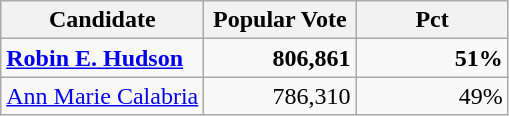<table class="wikitable">
<tr>
<th width=40%>Candidate</th>
<th width=30%>Popular Vote</th>
<th width=30%>Pct</th>
</tr>
<tr>
<td><strong><a href='#'>Robin E. Hudson</a></strong></td>
<td align="right"><strong>806,861</strong></td>
<td align="right"><strong>51%</strong></td>
</tr>
<tr>
<td><a href='#'>Ann Marie Calabria</a></td>
<td align="right">786,310</td>
<td align="right">49%</td>
</tr>
</table>
